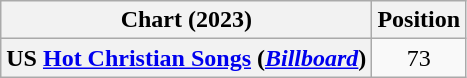<table class="wikitable sortable plainrowheaders" style="text-align:center">
<tr>
<th scope="col">Chart (2023)</th>
<th scope="col">Position</th>
</tr>
<tr>
<th scope="row">US <a href='#'>Hot Christian Songs</a> (<em><a href='#'>Billboard</a></em>)</th>
<td>73</td>
</tr>
</table>
